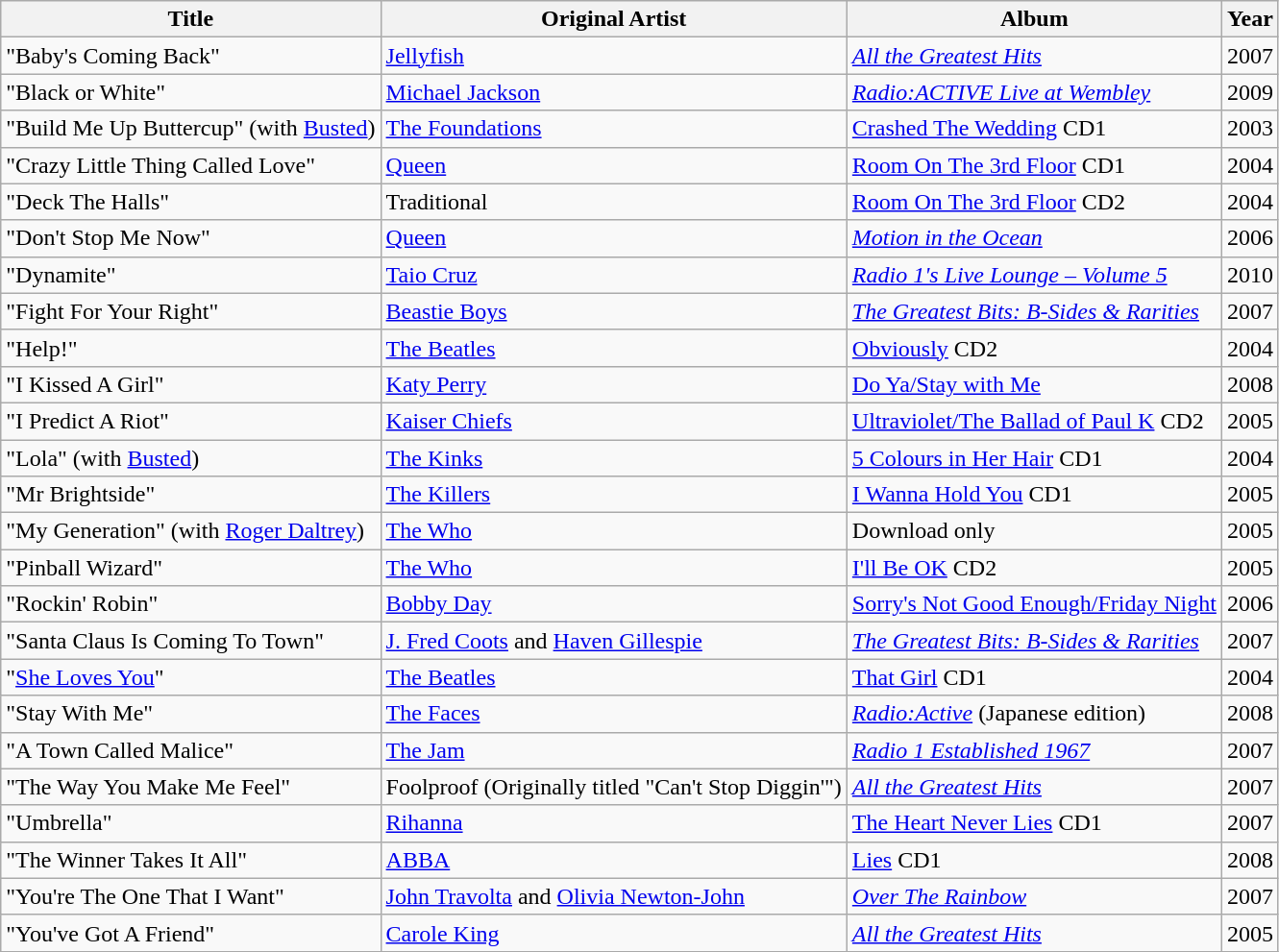<table class="wikitable sortable">
<tr>
<th>Title</th>
<th>Original Artist</th>
<th>Album</th>
<th>Year</th>
</tr>
<tr>
<td><span></span>"Baby's Coming Back"</td>
<td><a href='#'>Jellyfish</a></td>
<td><em><a href='#'>All the Greatest Hits</a></em></td>
<td>2007</td>
</tr>
<tr>
<td>"Black or White"</td>
<td><a href='#'>Michael Jackson</a></td>
<td><em><a href='#'>Radio:ACTIVE Live at Wembley</a></em></td>
<td>2009</td>
</tr>
<tr>
<td>"Build Me Up Buttercup" (with <a href='#'>Busted</a>)</td>
<td><a href='#'>The Foundations</a></td>
<td><a href='#'>Crashed The Wedding</a> CD1</td>
<td>2003</td>
</tr>
<tr>
<td><span></span>"Crazy Little Thing Called Love"</td>
<td><a href='#'>Queen</a></td>
<td><a href='#'>Room On The 3rd Floor</a> CD1</td>
<td>2004</td>
</tr>
<tr>
<td><span></span>"Deck The Halls"</td>
<td>Traditional</td>
<td><a href='#'>Room On The 3rd Floor</a> CD2</td>
<td>2004</td>
</tr>
<tr>
<td>"Don't Stop Me Now"</td>
<td><a href='#'>Queen</a></td>
<td><em><a href='#'>Motion in the Ocean</a></em></td>
<td>2006</td>
</tr>
<tr>
<td>"Dynamite"</td>
<td><a href='#'>Taio Cruz</a></td>
<td><em><a href='#'>Radio 1's Live Lounge – Volume 5</a></em></td>
<td>2010</td>
</tr>
<tr>
<td><span></span>"Fight For Your Right"</td>
<td><a href='#'>Beastie Boys</a></td>
<td><em><a href='#'>The Greatest Bits: B-Sides & Rarities</a></em></td>
<td>2007</td>
</tr>
<tr>
<td><span></span>"Help!"</td>
<td><a href='#'>The Beatles</a></td>
<td><a href='#'>Obviously</a> CD2</td>
<td>2004</td>
</tr>
<tr>
<td><span></span>"I Kissed A Girl"</td>
<td><a href='#'>Katy Perry</a></td>
<td><a href='#'>Do Ya/Stay with Me</a></td>
<td>2008</td>
</tr>
<tr>
<td>"I Predict A Riot"</td>
<td><a href='#'>Kaiser Chiefs</a></td>
<td><a href='#'>Ultraviolet/The Ballad of Paul K</a> CD2</td>
<td>2005</td>
</tr>
<tr>
<td><span></span>"Lola" (with <a href='#'>Busted</a>)</td>
<td><a href='#'>The Kinks</a></td>
<td><a href='#'>5 Colours in Her Hair</a> CD1</td>
<td>2004</td>
</tr>
<tr>
<td><span></span>"Mr Brightside"</td>
<td><a href='#'>The Killers</a></td>
<td><a href='#'>I Wanna Hold You</a> CD1</td>
<td>2005</td>
</tr>
<tr>
<td>"My Generation" (with <a href='#'>Roger Daltrey</a>)</td>
<td><a href='#'>The Who</a></td>
<td>Download only</td>
<td>2005</td>
</tr>
<tr>
<td><span></span>"Pinball Wizard"</td>
<td><a href='#'>The Who</a></td>
<td><a href='#'>I'll Be OK</a> CD2</td>
<td>2005</td>
</tr>
<tr>
<td><span></span>"Rockin' Robin"</td>
<td><a href='#'>Bobby Day</a></td>
<td><a href='#'>Sorry's Not Good Enough/Friday Night</a></td>
<td>2006</td>
</tr>
<tr>
<td><span></span>"Santa Claus Is Coming To Town"</td>
<td><a href='#'>J. Fred Coots</a> and <a href='#'>Haven Gillespie</a></td>
<td><em><a href='#'>The Greatest Bits: B-Sides & Rarities</a></em></td>
<td>2007</td>
</tr>
<tr>
<td>"<a href='#'>She Loves You</a>"</td>
<td><a href='#'>The Beatles</a></td>
<td><a href='#'>That Girl</a> CD1</td>
<td>2004</td>
</tr>
<tr>
<td>"Stay With Me"</td>
<td><a href='#'>The Faces</a></td>
<td><em><a href='#'>Radio:Active</a></em> (Japanese edition)</td>
<td>2008</td>
</tr>
<tr>
<td><span></span>"A Town Called Malice"</td>
<td><a href='#'>The Jam</a></td>
<td><em><a href='#'>Radio 1 Established 1967</a></em></td>
<td>2007</td>
</tr>
<tr>
<td>"The Way You Make Me Feel"</td>
<td>Foolproof (Originally titled "Can't Stop Diggin'")</td>
<td><em><a href='#'>All the Greatest Hits</a></em></td>
<td>2007</td>
</tr>
<tr>
<td><span></span>"Umbrella"</td>
<td><a href='#'>Rihanna</a></td>
<td><a href='#'>The Heart Never Lies</a> CD1</td>
<td>2007</td>
</tr>
<tr>
<td><span></span>"The Winner Takes It All"</td>
<td><a href='#'>ABBA</a></td>
<td><a href='#'>Lies</a> CD1</td>
<td>2008</td>
</tr>
<tr>
<td><span></span>"You're The One That I Want"</td>
<td><a href='#'>John Travolta</a> and <a href='#'>Olivia Newton-John</a></td>
<td><em><a href='#'>Over The Rainbow</a></em></td>
<td>2007</td>
</tr>
<tr>
<td>"You've Got A Friend"</td>
<td><a href='#'>Carole King</a></td>
<td><em><a href='#'>All the Greatest Hits</a></em></td>
<td>2005</td>
</tr>
<tr>
</tr>
</table>
